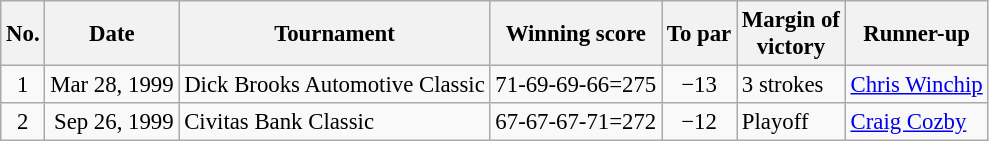<table class="wikitable" style="font-size:95%;">
<tr>
<th>No.</th>
<th>Date</th>
<th>Tournament</th>
<th>Winning score</th>
<th>To par</th>
<th>Margin of<br>victory</th>
<th>Runner-up</th>
</tr>
<tr>
<td align=center>1</td>
<td align=right>Mar 28, 1999</td>
<td>Dick Brooks Automotive Classic</td>
<td>71-69-69-66=275</td>
<td align=center>−13</td>
<td>3 strokes</td>
<td> <a href='#'>Chris Winchip</a></td>
</tr>
<tr>
<td align=center>2</td>
<td align=right>Sep 26, 1999</td>
<td>Civitas Bank Classic</td>
<td>67-67-67-71=272</td>
<td align=center>−12</td>
<td>Playoff</td>
<td> <a href='#'>Craig Cozby</a></td>
</tr>
</table>
